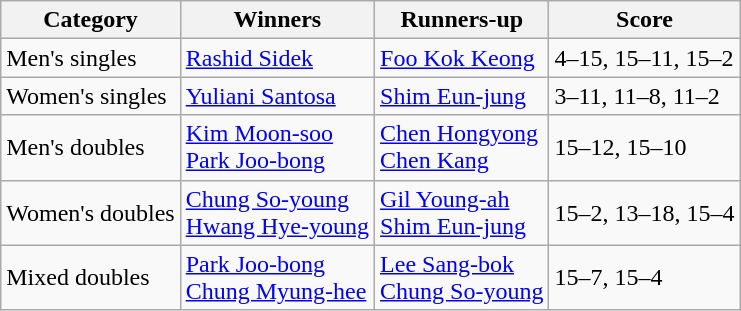<table class=wikitable style="white-space:nowrap;">
<tr>
<th>Category</th>
<th>Winners</th>
<th>Runners-up</th>
<th>Score</th>
</tr>
<tr>
<td>Men's singles</td>
<td> <a href='#'>Rashid Sidek</a></td>
<td> <a href='#'>Foo Kok Keong</a></td>
<td>4–15, 15–11, 15–2</td>
</tr>
<tr>
<td>Women's singles</td>
<td> <a href='#'>Yuliani Santosa</a></td>
<td> <a href='#'>Shim Eun-jung</a></td>
<td>3–11, 11–8, 11–2</td>
</tr>
<tr>
<td>Men's doubles</td>
<td> <a href='#'>Kim Moon-soo</a><br> <a href='#'>Park Joo-bong</a></td>
<td> <a href='#'>Chen Hongyong</a><br> <a href='#'>Chen Kang</a></td>
<td>15–12, 15–10</td>
</tr>
<tr>
<td>Women's doubles</td>
<td> <a href='#'>Chung So-young</a><br> <a href='#'>Hwang Hye-young</a></td>
<td> <a href='#'>Gil Young-ah</a><br> <a href='#'>Shim Eun-jung</a></td>
<td>15–2, 13–18, 15–4</td>
</tr>
<tr>
<td>Mixed doubles</td>
<td> <a href='#'>Park Joo-bong</a><br> <a href='#'>Chung Myung-hee</a></td>
<td> <a href='#'>Lee Sang-bok</a><br> <a href='#'>Chung So-young</a></td>
<td>15–7, 15–4</td>
</tr>
</table>
